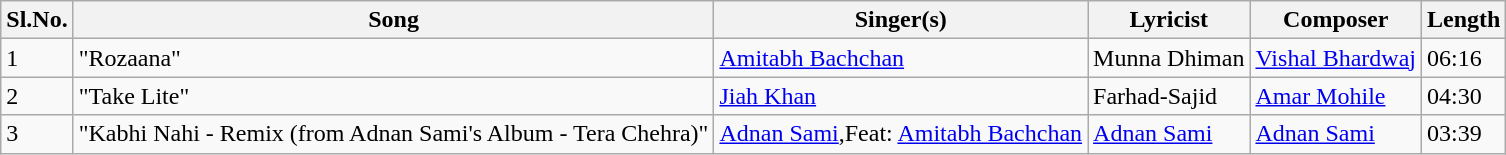<table class=wikitable>
<tr>
<th>Sl.No.</th>
<th>Song</th>
<th>Singer(s)</th>
<th>Lyricist</th>
<th>Composer</th>
<th>Length</th>
</tr>
<tr>
<td>1</td>
<td>"Rozaana"</td>
<td><a href='#'>Amitabh Bachchan</a></td>
<td>Munna Dhiman</td>
<td><a href='#'>Vishal Bhardwaj</a></td>
<td>06:16</td>
</tr>
<tr>
<td>2</td>
<td>"Take Lite"</td>
<td><a href='#'>Jiah Khan</a></td>
<td>Farhad-Sajid</td>
<td><a href='#'>Amar Mohile</a></td>
<td>04:30</td>
</tr>
<tr>
<td>3</td>
<td>"Kabhi Nahi - Remix (from Adnan Sami's Album - Tera Chehra)"</td>
<td><a href='#'>Adnan Sami</a>,Feat: <a href='#'>Amitabh Bachchan</a></td>
<td><a href='#'>Adnan Sami</a></td>
<td><a href='#'>Adnan Sami</a></td>
<td>03:39</td>
</tr>
</table>
